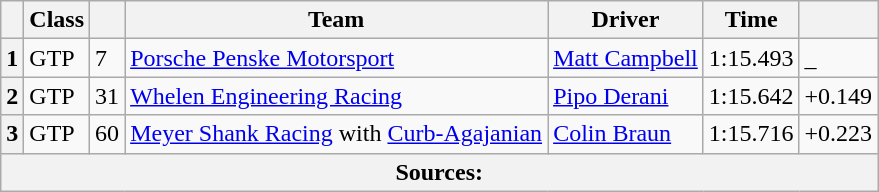<table class="wikitable">
<tr>
<th scope="col"></th>
<th scope="col">Class</th>
<th scope="col"></th>
<th scope="col">Team</th>
<th scope="col">Driver</th>
<th scope="col">Time</th>
<th scope="col"></th>
</tr>
<tr>
<th scope="row">1</th>
<td>GTP</td>
<td>7</td>
<td><a href='#'>Porsche Penske Motorsport</a></td>
<td><a href='#'>Matt Campbell</a></td>
<td>1:15.493</td>
<td>_</td>
</tr>
<tr>
<th scope="row">2</th>
<td>GTP</td>
<td>31</td>
<td><a href='#'>Whelen Engineering Racing</a></td>
<td><a href='#'>Pipo Derani</a></td>
<td>1:15.642</td>
<td>+0.149</td>
</tr>
<tr>
<th scope="row">3</th>
<td>GTP</td>
<td>60</td>
<td><a href='#'>Meyer Shank Racing</a> with <a href='#'>Curb-Agajanian</a></td>
<td><a href='#'>Colin Braun</a></td>
<td>1:15.716</td>
<td>+0.223</td>
</tr>
<tr>
<th colspan="7">Sources:</th>
</tr>
</table>
